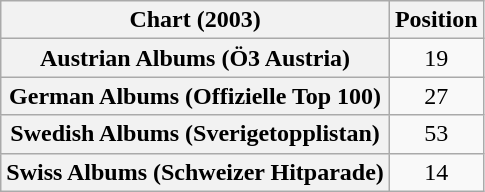<table class="wikitable sortable plainrowheaders" style="text-align:center">
<tr>
<th scope="col">Chart (2003)</th>
<th scope="col">Position</th>
</tr>
<tr>
<th scope="row">Austrian Albums (Ö3 Austria)</th>
<td>19</td>
</tr>
<tr>
<th scope="row">German Albums (Offizielle Top 100)</th>
<td>27</td>
</tr>
<tr>
<th scope="row">Swedish Albums (Sverigetopplistan)</th>
<td>53</td>
</tr>
<tr>
<th scope="row">Swiss Albums (Schweizer Hitparade)</th>
<td>14</td>
</tr>
</table>
